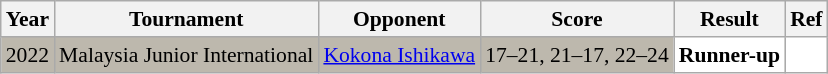<table class="sortable wikitable" style="font-size: 90%;">
<tr>
<th>Year</th>
<th>Tournament</th>
<th>Opponent</th>
<th>Score</th>
<th>Result</th>
<th>Ref</th>
</tr>
<tr style="background:#BDB8AD">
<td align="center">2022</td>
<td align="left">Malaysia Junior International</td>
<td align="left"> <a href='#'>Kokona Ishikawa</a></td>
<td align="left">17–21, 21–17, 22–24</td>
<td style="text-align:left; background:white"> <strong>Runner-up</strong></td>
<td style="text-align:center; background:white"></td>
</tr>
</table>
